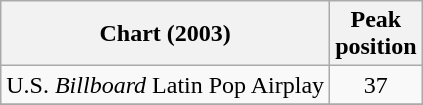<table class="wikitable sortable">
<tr>
<th>Chart (2003)</th>
<th>Peak<br>position</th>
</tr>
<tr>
<td align="left">U.S. <em>Billboard</em> Latin Pop Airplay</td>
<td style="text-align:center;">37</td>
</tr>
<tr>
</tr>
</table>
